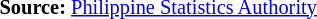<table style="font-size:85%;" '|>
<tr>
<td><br><p>
<strong>Source:</strong> <a href='#'>Philippine Statistics Authority</a>
</p></td>
</tr>
</table>
